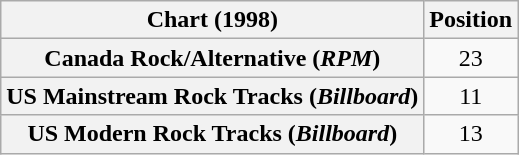<table class="wikitable sortable plainrowheaders" style="text-align:center">
<tr>
<th>Chart (1998)</th>
<th>Position</th>
</tr>
<tr>
<th scope="row">Canada Rock/Alternative (<em>RPM</em>)</th>
<td>23</td>
</tr>
<tr>
<th scope="row">US Mainstream Rock Tracks (<em>Billboard</em>)</th>
<td>11</td>
</tr>
<tr>
<th scope="row">US Modern Rock Tracks (<em>Billboard</em>)</th>
<td>13</td>
</tr>
</table>
